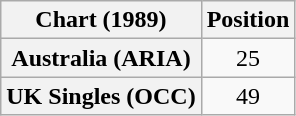<table class="wikitable plainrowheaders" style="text-align:center">
<tr>
<th scope="col">Chart (1989)</th>
<th scope="col">Position</th>
</tr>
<tr>
<th scope="row">Australia (ARIA)</th>
<td>25</td>
</tr>
<tr>
<th scope="row">UK Singles (OCC)</th>
<td>49</td>
</tr>
</table>
